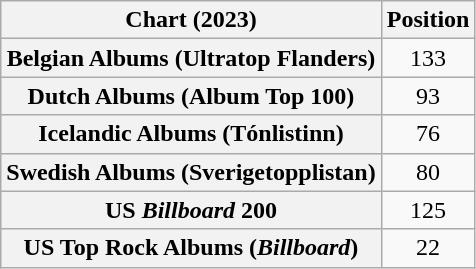<table class="wikitable sortable plainrowheaders" style="text-align:center">
<tr>
<th scope="col">Chart (2023)</th>
<th scope="col">Position</th>
</tr>
<tr>
<th scope="row">Belgian Albums (Ultratop Flanders)</th>
<td>133</td>
</tr>
<tr>
<th scope="row">Dutch Albums (Album Top 100)</th>
<td>93</td>
</tr>
<tr>
<th scope="row">Icelandic Albums (Tónlistinn)</th>
<td>76</td>
</tr>
<tr>
<th scope="row">Swedish Albums (Sverigetopplistan)</th>
<td>80</td>
</tr>
<tr>
<th scope="row">US <em>Billboard</em> 200</th>
<td>125</td>
</tr>
<tr>
<th scope="row">US Top Rock Albums (<em>Billboard</em>)</th>
<td>22</td>
</tr>
</table>
